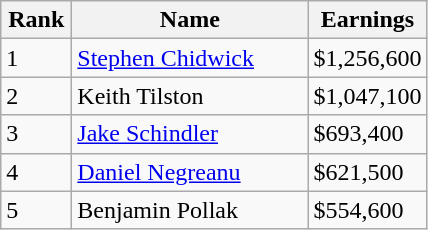<table class="wikitable">
<tr>
<th style="width:40px;">Rank</th>
<th style="width:150px;">Name</th>
<th style="width:50px;">Earnings</th>
</tr>
<tr>
<td>1</td>
<td> <a href='#'>Stephen Chidwick</a></td>
<td>$1,256,600</td>
</tr>
<tr>
<td>2</td>
<td> Keith Tilston</td>
<td>$1,047,100</td>
</tr>
<tr>
<td>3</td>
<td> <a href='#'>Jake Schindler</a></td>
<td>$693,400</td>
</tr>
<tr>
<td>4</td>
<td> <a href='#'>Daniel Negreanu</a></td>
<td>$621,500</td>
</tr>
<tr>
<td>5</td>
<td> Benjamin Pollak</td>
<td>$554,600</td>
</tr>
</table>
